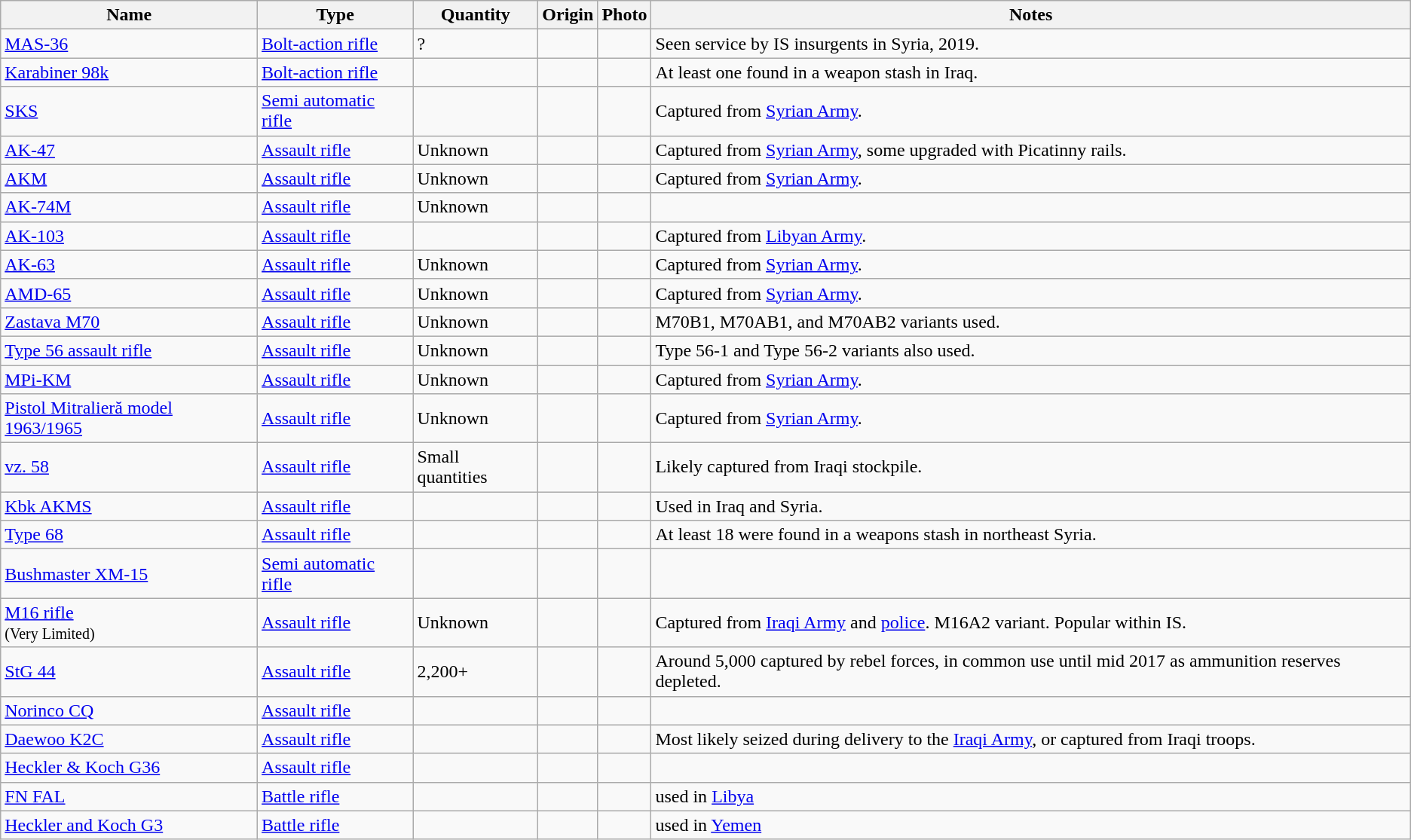<table class="wikitable sortable" id="tableTempleWikiAl">
<tr>
<th>Name</th>
<th>Type</th>
<th>Quantity</th>
<th>Origin</th>
<th>Photo</th>
<th>Notes</th>
</tr>
<tr>
<td><a href='#'>MAS-36</a></td>
<td><a href='#'>Bolt-action rifle</a></td>
<td>?</td>
<td></td>
<td></td>
<td>Seen service by IS insurgents in Syria, 2019.</td>
</tr>
<tr>
<td><a href='#'>Karabiner 98k</a></td>
<td><a href='#'>Bolt-action rifle</a></td>
<td></td>
<td></td>
<td></td>
<td>At least one found in a weapon stash in Iraq.</td>
</tr>
<tr>
<td><a href='#'>SKS</a></td>
<td><a href='#'>Semi automatic rifle</a></td>
<td></td>
<td><br></td>
<td></td>
<td>Captured from <a href='#'>Syrian Army</a>.</td>
</tr>
<tr>
<td><a href='#'>AK-47</a></td>
<td><a href='#'>Assault rifle</a></td>
<td>Unknown</td>
<td></td>
<td></td>
<td>Captured from <a href='#'>Syrian Army</a>, some upgraded with Picatinny rails.</td>
</tr>
<tr>
<td><a href='#'>AKM</a></td>
<td><a href='#'>Assault rifle</a></td>
<td>Unknown</td>
<td></td>
<td></td>
<td>Captured from <a href='#'>Syrian Army</a>.</td>
</tr>
<tr>
<td><a href='#'>AK-74M</a></td>
<td><a href='#'>Assault rifle</a></td>
<td>Unknown</td>
<td></td>
<td><br></td>
<td></td>
</tr>
<tr>
<td><a href='#'>AK-103</a></td>
<td><a href='#'>Assault rifle</a></td>
<td></td>
<td></td>
<td></td>
<td>Captured from <a href='#'>Libyan Army</a>.</td>
</tr>
<tr>
<td><a href='#'>AK-63</a></td>
<td><a href='#'>Assault rifle</a></td>
<td>Unknown</td>
<td></td>
<td></td>
<td>Captured from <a href='#'>Syrian Army</a>.</td>
</tr>
<tr>
<td><a href='#'>AMD-65</a></td>
<td><a href='#'>Assault rifle</a></td>
<td>Unknown</td>
<td></td>
<td></td>
<td>Captured from <a href='#'>Syrian Army</a>.</td>
</tr>
<tr>
<td><a href='#'>Zastava M70</a></td>
<td><a href='#'>Assault rifle</a></td>
<td>Unknown</td>
<td></td>
<td></td>
<td>M70B1, M70AB1, and M70AB2 variants used.</td>
</tr>
<tr>
<td><a href='#'>Type 56 assault rifle</a></td>
<td><a href='#'>Assault rifle</a></td>
<td>Unknown</td>
<td></td>
<td></td>
<td>Type 56-1 and Type 56-2 variants also used.</td>
</tr>
<tr>
<td><a href='#'>MPi-KM</a></td>
<td><a href='#'>Assault rifle</a></td>
<td>Unknown</td>
<td></td>
<td></td>
<td>Captured from <a href='#'>Syrian Army</a>.</td>
</tr>
<tr>
<td><a href='#'>Pistol Mitralieră model 1963/1965</a></td>
<td><a href='#'>Assault rifle</a></td>
<td>Unknown</td>
<td></td>
<td></td>
<td>Captured from <a href='#'>Syrian Army</a>.</td>
</tr>
<tr>
<td><a href='#'>vz. 58</a></td>
<td><a href='#'>Assault rifle</a></td>
<td>Small quantities</td>
<td></td>
<td></td>
<td>Likely captured from Iraqi stockpile.</td>
</tr>
<tr>
<td><a href='#'>Kbk AKMS</a></td>
<td><a href='#'>Assault rifle</a></td>
<td></td>
<td></td>
<td></td>
<td>Used in Iraq and Syria.</td>
</tr>
<tr>
<td><a href='#'>Type 68</a></td>
<td><a href='#'>Assault rifle</a></td>
<td></td>
<td></td>
<td></td>
<td>At least 18 were found in a weapons stash in northeast Syria.</td>
</tr>
<tr>
<td><a href='#'>Bushmaster XM-15</a></td>
<td><a href='#'>Semi automatic rifle</a></td>
<td></td>
<td></td>
<td></td>
<td></td>
</tr>
<tr>
<td><a href='#'>M16 rifle</a><br><small>(Very Limited)</small></td>
<td><a href='#'>Assault rifle</a></td>
<td>Unknown</td>
<td></td>
<td></td>
<td>Captured from <a href='#'>Iraqi Army</a> and <a href='#'>police</a>. M16A2 variant. Popular within IS.</td>
</tr>
<tr>
<td><a href='#'>StG 44</a></td>
<td><a href='#'>Assault rifle</a></td>
<td>2,200+</td>
<td></td>
<td></td>
<td>Around 5,000 captured by rebel forces, in common use until mid 2017 as ammunition reserves depleted.</td>
</tr>
<tr>
<td><a href='#'>Norinco CQ</a></td>
<td><a href='#'>Assault rifle</a></td>
<td></td>
<td></td>
<td></td>
<td></td>
</tr>
<tr>
<td><a href='#'>Daewoo K2C</a></td>
<td><a href='#'>Assault rifle</a></td>
<td></td>
<td></td>
<td></td>
<td>Most likely seized during delivery to the <a href='#'>Iraqi Army</a>, or captured from Iraqi troops.</td>
</tr>
<tr>
<td><a href='#'>Heckler & Koch G36</a></td>
<td><a href='#'>Assault rifle</a></td>
<td></td>
<td></td>
<td></td>
<td></td>
</tr>
<tr>
<td><a href='#'>FN FAL</a></td>
<td><a href='#'>Battle rifle</a></td>
<td></td>
<td></td>
<td></td>
<td>used in <a href='#'>Libya</a></td>
</tr>
<tr>
<td><a href='#'>Heckler and Koch G3</a></td>
<td><a href='#'>Battle rifle</a></td>
<td></td>
<td></td>
<td></td>
<td>used in <a href='#'>Yemen</a></td>
</tr>
</table>
